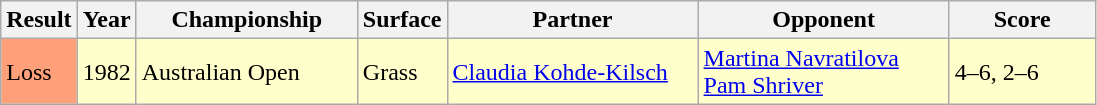<table class="sortable wikitable">
<tr>
<th>Result</th>
<th>Year</th>
<th style="width:140px">Championship</th>
<th>Surface</th>
<th style="width:160px">Partner</th>
<th style="width:160px">Opponent</th>
<th style="width:90px" class="unsortable">Score</th>
</tr>
<tr bgcolor="#FFFFCC">
<td style="background:#ffa07a;">Loss</td>
<td>1982</td>
<td>Australian Open</td>
<td>Grass</td>
<td> <a href='#'>Claudia Kohde-Kilsch</a></td>
<td> <a href='#'>Martina Navratilova</a> <br>  <a href='#'>Pam Shriver</a></td>
<td>4–6, 2–6</td>
</tr>
</table>
